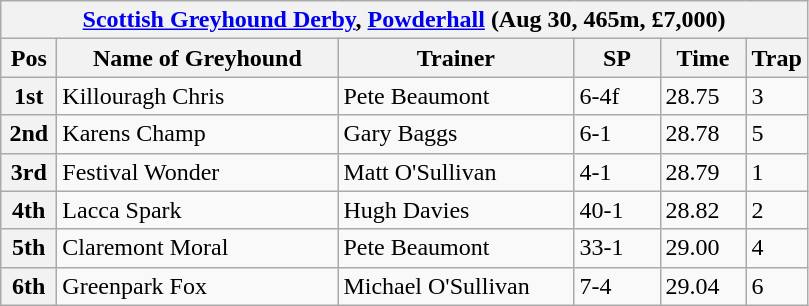<table class="wikitable">
<tr>
<th colspan="6"><a href='#'>Scottish Greyhound Derby</a>, <a href='#'>Powderhall</a> (Aug 30, 465m, £7,000)</th>
</tr>
<tr>
<th width=30>Pos</th>
<th width=180>Name of Greyhound</th>
<th width=150>Trainer</th>
<th width=50>SP</th>
<th width=50>Time</th>
<th width=30>Trap</th>
</tr>
<tr>
<th>1st</th>
<td>Killouragh Chris</td>
<td>Pete Beaumont</td>
<td>6-4f</td>
<td>28.75</td>
<td>3</td>
</tr>
<tr>
<th>2nd</th>
<td>Karens Champ</td>
<td>Gary Baggs</td>
<td>6-1</td>
<td>28.78</td>
<td>5</td>
</tr>
<tr>
<th>3rd</th>
<td>Festival Wonder</td>
<td>Matt O'Sullivan</td>
<td>4-1</td>
<td>28.79</td>
<td>1</td>
</tr>
<tr>
<th>4th</th>
<td>Lacca Spark</td>
<td>Hugh Davies</td>
<td>40-1</td>
<td>28.82</td>
<td>2</td>
</tr>
<tr>
<th>5th</th>
<td>Claremont Moral</td>
<td>Pete Beaumont</td>
<td>33-1</td>
<td>29.00</td>
<td>4</td>
</tr>
<tr>
<th>6th</th>
<td>Greenpark Fox</td>
<td>Michael O'Sullivan</td>
<td>7-4</td>
<td>29.04</td>
<td>6</td>
</tr>
</table>
